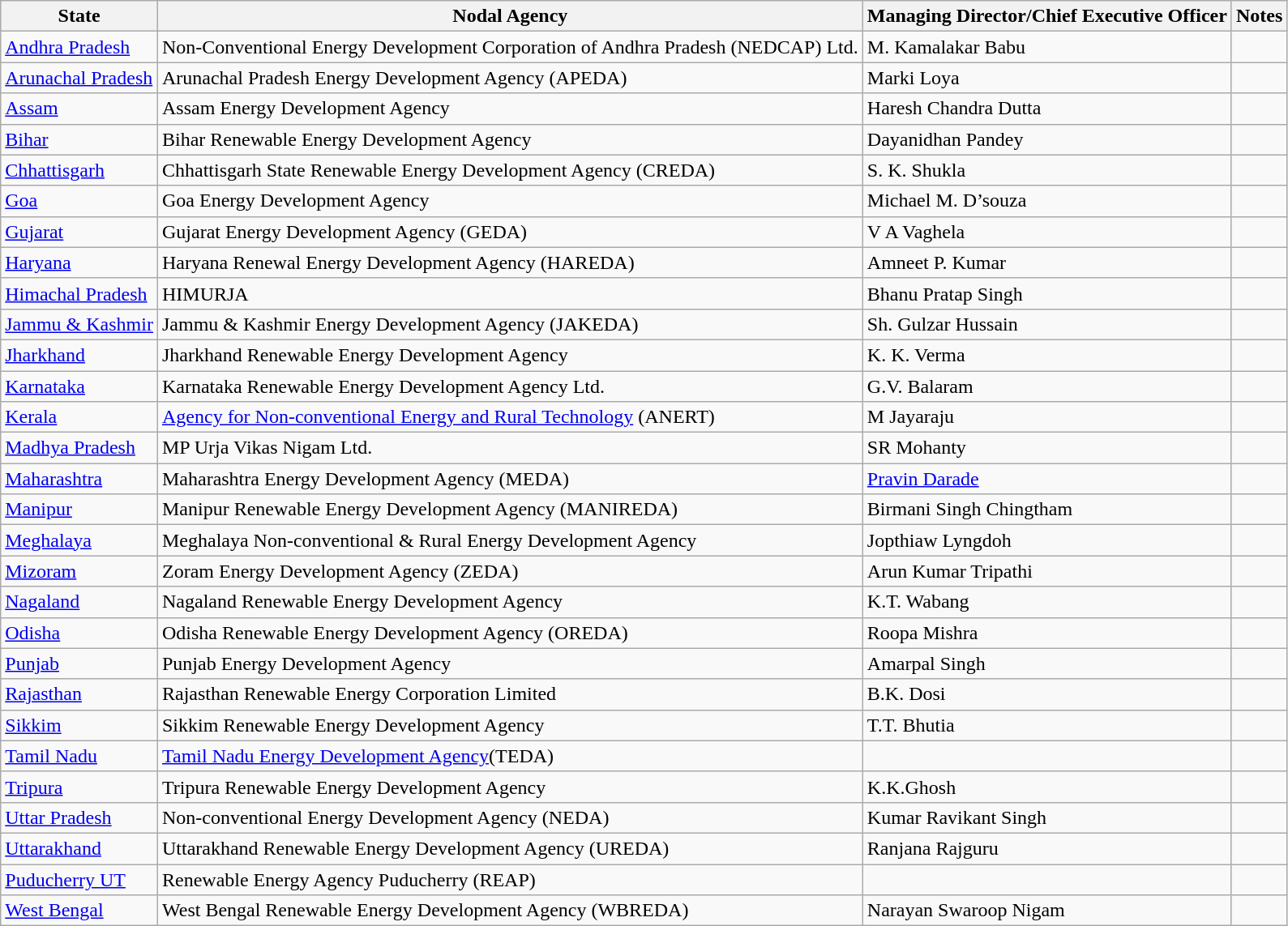<table class="wikitable sortable">
<tr>
<th>State</th>
<th>Nodal Agency</th>
<th>Managing Director/Chief Executive Officer</th>
<th>Notes</th>
</tr>
<tr>
<td><a href='#'>Andhra Pradesh</a></td>
<td>Non-Conventional Energy Development Corporation of Andhra Pradesh (NEDCAP) Ltd.</td>
<td>M. Kamalakar Babu</td>
<td></td>
</tr>
<tr>
<td><a href='#'>Arunachal Pradesh</a></td>
<td>Arunachal Pradesh Energy Development Agency (APEDA)</td>
<td>Marki Loya</td>
<td></td>
</tr>
<tr>
<td><a href='#'>Assam</a></td>
<td>Assam Energy Development Agency</td>
<td>Haresh Chandra Dutta</td>
<td></td>
</tr>
<tr>
<td><a href='#'>Bihar</a></td>
<td>Bihar Renewable Energy Development Agency</td>
<td>Dayanidhan Pandey</td>
<td></td>
</tr>
<tr>
<td><a href='#'>Chhattisgarh</a></td>
<td>Chhattisgarh State Renewable Energy Development Agency (CREDA)</td>
<td>S. K. Shukla</td>
<td></td>
</tr>
<tr>
<td><a href='#'>Goa</a></td>
<td>Goa Energy Development Agency</td>
<td>Michael M. D’souza</td>
<td></td>
</tr>
<tr>
<td><a href='#'>Gujarat</a></td>
<td>Gujarat Energy Development Agency (GEDA)</td>
<td>V A Vaghela</td>
<td></td>
</tr>
<tr>
<td><a href='#'>Haryana</a></td>
<td>Haryana Renewal Energy Development Agency (HAREDA)</td>
<td>Amneet P. Kumar</td>
<td></td>
</tr>
<tr>
<td><a href='#'>Himachal Pradesh</a></td>
<td>HIMURJA</td>
<td>Bhanu Pratap Singh</td>
<td></td>
</tr>
<tr>
<td><a href='#'>Jammu & Kashmir</a></td>
<td>Jammu & Kashmir Energy Development Agency (JAKEDA)</td>
<td>Sh. Gulzar Hussain</td>
<td></td>
</tr>
<tr>
<td><a href='#'>Jharkhand</a></td>
<td>Jharkhand Renewable Energy Development Agency</td>
<td>K. K. Verma</td>
<td></td>
</tr>
<tr>
<td><a href='#'>Karnataka</a></td>
<td>Karnataka Renewable Energy Development Agency Ltd.</td>
<td>G.V. Balaram</td>
<td></td>
</tr>
<tr>
<td><a href='#'>Kerala</a></td>
<td><a href='#'>Agency for Non-conventional Energy and Rural Technology</a> (ANERT)</td>
<td>M Jayaraju</td>
<td></td>
</tr>
<tr>
<td><a href='#'>Madhya Pradesh</a></td>
<td>MP Urja Vikas Nigam Ltd.</td>
<td>SR Mohanty</td>
<td></td>
</tr>
<tr>
<td><a href='#'>Maharashtra</a></td>
<td>Maharashtra Energy Development Agency (MEDA)</td>
<td><a href='#'>Pravin Darade</a></td>
<td></td>
</tr>
<tr>
<td><a href='#'>Manipur</a></td>
<td>Manipur Renewable Energy Development Agency (MANIREDA)</td>
<td>Birmani Singh Chingtham</td>
<td></td>
</tr>
<tr>
<td><a href='#'>Meghalaya</a></td>
<td>Meghalaya Non-conventional & Rural Energy Development Agency</td>
<td>Jopthiaw Lyngdoh</td>
<td></td>
</tr>
<tr>
<td><a href='#'>Mizoram</a></td>
<td>Zoram Energy Development Agency (ZEDA)</td>
<td>Arun Kumar Tripathi</td>
<td></td>
</tr>
<tr>
<td><a href='#'>Nagaland</a></td>
<td>Nagaland Renewable Energy Development Agency</td>
<td>K.T. Wabang</td>
<td></td>
</tr>
<tr>
<td><a href='#'>Odisha</a></td>
<td>Odisha Renewable Energy Development Agency (OREDA)</td>
<td>Roopa Mishra</td>
<td></td>
</tr>
<tr>
<td><a href='#'>Punjab</a></td>
<td>Punjab Energy Development Agency</td>
<td>Amarpal Singh</td>
<td></td>
</tr>
<tr>
<td><a href='#'>Rajasthan</a></td>
<td>Rajasthan Renewable Energy Corporation Limited</td>
<td>B.K. Dosi</td>
<td></td>
</tr>
<tr>
<td><a href='#'>Sikkim</a></td>
<td>Sikkim Renewable Energy Development Agency</td>
<td>T.T. Bhutia</td>
<td></td>
</tr>
<tr>
<td><a href='#'>Tamil Nadu</a></td>
<td><a href='#'>Tamil Nadu Energy Development Agency</a>(TEDA)</td>
<td></td>
<td></td>
</tr>
<tr>
<td><a href='#'>Tripura</a></td>
<td>Tripura Renewable Energy Development Agency</td>
<td>K.K.Ghosh</td>
<td></td>
</tr>
<tr>
<td><a href='#'>Uttar Pradesh</a></td>
<td>Non-conventional Energy Development Agency (NEDA)</td>
<td>Kumar Ravikant Singh</td>
<td></td>
</tr>
<tr>
<td><a href='#'>Uttarakhand</a></td>
<td>Uttarakhand Renewable Energy Development Agency (UREDA)</td>
<td>Ranjana Rajguru</td>
<td></td>
</tr>
<tr>
<td><a href='#'>Puducherry UT</a></td>
<td>Renewable Energy Agency Puducherry (REAP)</td>
<td></td>
<td></td>
</tr>
<tr>
<td><a href='#'>West Bengal</a></td>
<td>West Bengal Renewable Energy Development Agency (WBREDA)</td>
<td>Narayan Swaroop Nigam</td>
<td></td>
</tr>
</table>
